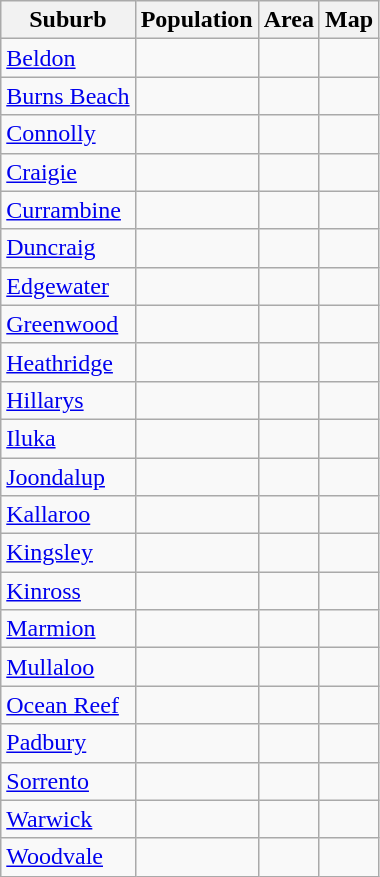<table class="wikitable sortable">
<tr>
<th>Suburb</th>
<th data-sort-type=number>Population</th>
<th data-sort-type=number>Area</th>
<th>Map</th>
</tr>
<tr>
<td><a href='#'>Beldon</a></td>
<td></td>
<td></td>
<td></td>
</tr>
<tr>
<td><a href='#'>Burns Beach</a></td>
<td></td>
<td></td>
<td></td>
</tr>
<tr>
<td><a href='#'>Connolly</a></td>
<td></td>
<td></td>
<td></td>
</tr>
<tr>
<td><a href='#'>Craigie</a></td>
<td></td>
<td></td>
<td></td>
</tr>
<tr>
<td><a href='#'>Currambine</a></td>
<td></td>
<td></td>
<td></td>
</tr>
<tr>
<td><a href='#'>Duncraig</a></td>
<td></td>
<td></td>
<td></td>
</tr>
<tr>
<td><a href='#'>Edgewater</a></td>
<td></td>
<td></td>
<td></td>
</tr>
<tr>
<td><a href='#'>Greenwood</a></td>
<td></td>
<td></td>
<td></td>
</tr>
<tr>
<td><a href='#'>Heathridge</a></td>
<td></td>
<td></td>
<td></td>
</tr>
<tr>
<td><a href='#'>Hillarys</a></td>
<td></td>
<td></td>
<td></td>
</tr>
<tr>
<td><a href='#'>Iluka</a></td>
<td></td>
<td></td>
<td></td>
</tr>
<tr>
<td><a href='#'>Joondalup</a></td>
<td></td>
<td></td>
<td></td>
</tr>
<tr>
<td><a href='#'>Kallaroo</a></td>
<td></td>
<td></td>
<td></td>
</tr>
<tr>
<td><a href='#'>Kingsley</a></td>
<td></td>
<td></td>
<td></td>
</tr>
<tr>
<td><a href='#'>Kinross</a></td>
<td></td>
<td></td>
<td></td>
</tr>
<tr>
<td><a href='#'>Marmion</a></td>
<td></td>
<td></td>
<td></td>
</tr>
<tr>
<td><a href='#'>Mullaloo</a></td>
<td></td>
<td></td>
<td></td>
</tr>
<tr>
<td><a href='#'>Ocean Reef</a></td>
<td></td>
<td></td>
<td></td>
</tr>
<tr>
<td><a href='#'>Padbury</a></td>
<td></td>
<td></td>
<td></td>
</tr>
<tr>
<td><a href='#'>Sorrento</a></td>
<td></td>
<td></td>
<td></td>
</tr>
<tr>
<td><a href='#'>Warwick</a></td>
<td></td>
<td></td>
<td></td>
</tr>
<tr>
<td><a href='#'>Woodvale</a></td>
<td></td>
<td></td>
<td></td>
</tr>
</table>
